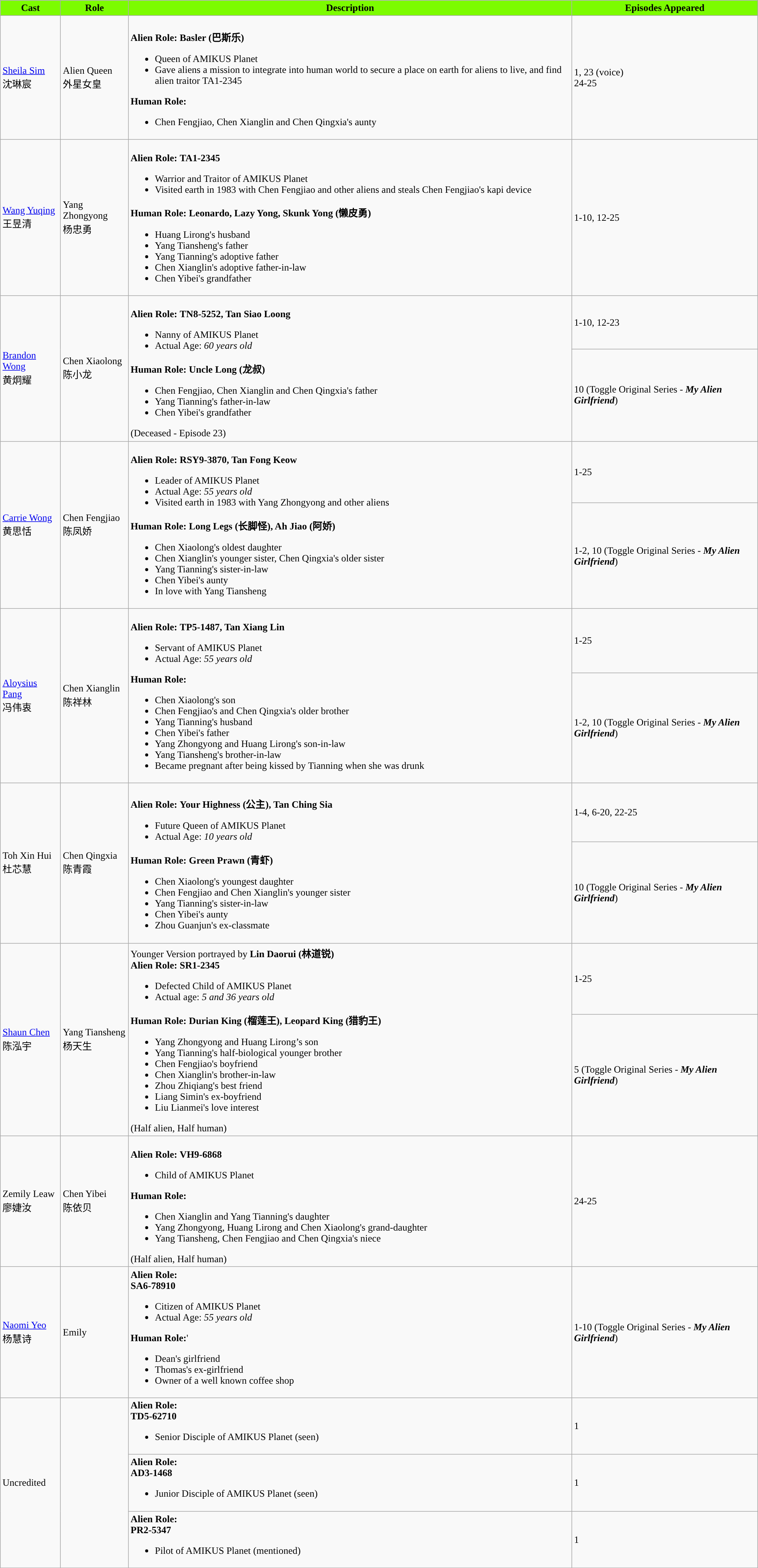<table class="wikitable">
<tr>
<th style="background:LawnGreen; color:black">Cast</th>
<th style="background:LawnGreen; color:black">Role</th>
<th style="background:LawnGreen; color:black">Description</th>
<th style="background:LawnGreen; color:black">Episodes Appeared</th>
</tr>
<tr>
<td><a href='#'>Sheila Sim</a> <br> 沈琳宸</td>
<td>Alien Queen <br> 外星女皇</td>
<td><br><strong>Alien Role:</strong>
<strong>Basler (巴斯乐)</strong><ul><li>Queen of AMIKUS Planet</li><li>Gave aliens a mission to integrate into human world to secure a place on earth for aliens to live, and find alien traitor TA1-2345</li></ul><strong>Human Role:</strong><ul><li>Chen Fengjiao, Chen Xianglin and Chen Qingxia's aunty</li></ul></td>
<td>1, 23 (voice) <br> 24-25</td>
</tr>
<tr>
<td><a href='#'>Wang Yuqing</a> <br> 王昱清</td>
<td>Yang Zhongyong <br> 杨忠勇</td>
<td><br><strong>Alien Role:</strong>
<strong>TA1-2345</strong><ul><li>Warrior and Traitor of AMIKUS Planet</li><li>Visited earth in 1983 with Chen Fengjiao and other aliens and steals Chen Fengjiao's kapi device</li></ul><strong>Human Role:</strong>
<strong>Leonardo, Lazy Yong, Skunk Yong (懒皮勇)</strong><ul><li>Huang Lirong's husband</li><li>Yang Tiansheng's father</li><li>Yang Tianning's adoptive father</li><li>Chen Xianglin's adoptive father-in-law</li><li>Chen Yibei's grandfather</li></ul></td>
<td>1-10, 12-25</td>
</tr>
<tr>
<td rowspan="2"><a href='#'>Brandon Wong</a> <br> 黄炯耀</td>
<td rowspan="2">Chen Xiaolong <br> 陈小龙</td>
<td rowspan="2"><br><strong>Alien Role:</strong>
<strong>TN8-5252, Tan Siao Loong</strong><ul><li>Nanny of AMIKUS Planet</li><li>Actual Age: <em>60 years old</em></li></ul><strong>Human Role:</strong>
<strong>Uncle Long (龙叔)</strong><ul><li>Chen Fengjiao, Chen Xianglin and Chen Qingxia's father</li><li>Yang Tianning's father-in-law</li><li>Chen Yibei's grandfather</li></ul>(Deceased - Episode 23)</td>
<td>1-10, 12-23</td>
</tr>
<tr>
<td>10 (Toggle Original Series - <strong><em>My Alien Girlfriend</em></strong>)</td>
</tr>
<tr>
<td rowspan="2"><a href='#'>Carrie Wong</a> <br> 黄思恬</td>
<td rowspan="2">Chen Fengjiao <br> 陈凤娇</td>
<td rowspan="2"><br><strong>Alien Role:</strong>
<strong>RSY9-3870, Tan Fong Keow</strong><ul><li>Leader of AMIKUS Planet</li><li>Actual Age: <em>55 years old</em></li><li>Visited earth in 1983 with Yang Zhongyong and other aliens</li></ul><strong>Human Role:</strong>
<strong>Long Legs (长脚怪), Ah Jiao (阿娇)</strong><ul><li>Chen Xiaolong's oldest daughter</li><li>Chen Xianglin's younger sister, Chen Qingxia's older sister</li><li>Yang Tianning's sister-in-law</li><li>Chen Yibei's aunty</li><li>In love with Yang Tiansheng</li></ul></td>
<td>1-25</td>
</tr>
<tr>
<td>1-2, 10 (Toggle Original Series - <strong><em>My Alien Girlfriend</em></strong>)</td>
</tr>
<tr>
<td rowspan="2"><a href='#'>Aloysius Pang</a> <br> 冯伟衷</td>
<td rowspan="2">Chen Xianglin <br> 陈祥林</td>
<td rowspan="2"><br><strong>Alien Role:</strong>
<strong>TP5-1487, Tan Xiang Lin</strong><ul><li>Servant of AMIKUS Planet</li><li>Actual Age: <em>55 years old</em></li></ul><strong>Human Role:</strong><ul><li>Chen Xiaolong's son</li><li>Chen Fengjiao's and Chen Qingxia's older brother</li><li>Yang Tianning's husband</li><li>Chen Yibei's father</li><li>Yang Zhongyong and Huang Lirong's son-in-law</li><li>Yang Tiansheng's brother-in-law</li><li>Became pregnant after being kissed by Tianning when she was drunk</li></ul></td>
<td>1-25</td>
</tr>
<tr>
<td>1-2, 10  (Toggle Original Series - <strong><em>My Alien Girlfriend</em></strong>)</td>
</tr>
<tr>
<td rowspan="2">Toh Xin Hui <br> 杜芯慧</td>
<td rowspan="2">Chen Qingxia <br> 陈青霞</td>
<td rowspan="2"><br><strong>Alien Role:</strong>
<strong>Your Highness (公主), Tan Ching Sia</strong><ul><li>Future Queen of AMIKUS Planet</li><li>Actual Age: <em>10 years old</em></li></ul><strong>Human Role:</strong>
<strong>Green Prawn (青虾)</strong><ul><li>Chen Xiaolong's youngest daughter</li><li>Chen Fengjiao and Chen Xianglin's younger sister</li><li>Yang Tianning's sister-in-law</li><li>Chen Yibei's aunty</li><li>Zhou Guanjun's ex-classmate</li></ul></td>
<td>1-4, 6-20, 22-25</td>
</tr>
<tr>
<td>10  (Toggle Original Series - <strong><em>My Alien Girlfriend</em></strong>)</td>
</tr>
<tr>
<td rowspan="2"><a href='#'>Shaun Chen</a> <br> 陈泓宇</td>
<td rowspan="2">Yang Tiansheng <br> 杨天生</td>
<td rowspan="2">Younger Version portrayed by <strong>Lin Daorui (林道锐)</strong><br><strong>Alien Role:</strong>
<strong>SR1-2345</strong><ul><li>Defected Child of AMIKUS Planet</li><li>Actual age: <em>5 and 36 years old</em></li></ul><strong>Human Role:</strong>
<strong>Durian King (榴莲王), Leopard King (猎豹王)</strong><ul><li>Yang Zhongyong and Huang Lirong’s son</li><li>Yang Tianning's half-biological younger brother</li><li>Chen Fengjiao's boyfriend</li><li>Chen Xianglin's brother-in-law</li><li>Zhou Zhiqiang's best friend</li><li>Liang Simin's ex-boyfriend</li><li>Liu Lianmei's love interest</li></ul>(Half alien, Half human)</td>
<td>1-25</td>
</tr>
<tr>
<td>5 (Toggle Original Series - <strong><em>My Alien Girlfriend</em></strong>)</td>
</tr>
<tr>
<td>Zemily Leaw <br> 廖婕汝</td>
<td>Chen Yibei <br> 陈依贝</td>
<td><br><strong>Alien Role:</strong>
<strong>VH9-6868</strong><ul><li>Child of AMIKUS Planet</li></ul><strong>Human Role:</strong><ul><li>Chen Xianglin and Yang Tianning's daughter</li><li>Yang Zhongyong, Huang Lirong and Chen Xiaolong's grand-daughter</li><li>Yang Tiansheng, Chen Fengjiao and Chen Qingxia's niece</li></ul>(Half alien, Half human)</td>
<td>24-25</td>
</tr>
<tr>
<td><a href='#'>Naomi Yeo</a> <br> 杨慧诗</td>
<td>Emily</td>
<td><strong>Alien Role:</strong> <br> <strong>SA6-78910</strong><br><ul><li>Citizen of AMIKUS Planet</li><li>Actual Age: <em>55 years old</em></li></ul><strong>Human Role:</strong>'<ul><li>Dean's girlfriend</li><li>Thomas's ex-girlfriend</li><li>Owner of a well known coffee shop</li></ul></td>
<td>1-10 (Toggle Original Series - <strong><em>My Alien Girlfriend</em></strong>)</td>
</tr>
<tr>
<td rowspan="3">Uncredited</td>
<td rowspan="3"></td>
<td><strong>Alien Role:</strong> <br> <strong>TD5-62710</strong><br><ul><li>Senior Disciple of AMIKUS Planet (seen)</li></ul></td>
<td>1</td>
</tr>
<tr>
<td><strong>Alien Role:</strong> <br> <strong>AD3-1468</strong><br><ul><li>Junior Disciple of AMIKUS Planet (seen)</li></ul></td>
<td>1</td>
</tr>
<tr>
<td><strong>Alien Role:</strong> <br> <strong>PR2-5347</strong><br><ul><li>Pilot of AMIKUS Planet (mentioned)</li></ul></td>
<td>1</td>
</tr>
</table>
